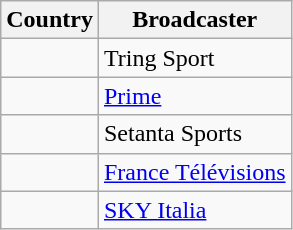<table class="wikitable">
<tr>
<th>Country</th>
<th>Broadcaster</th>
</tr>
<tr>
<td></td>
<td>Tring Sport</td>
</tr>
<tr>
<td></td>
<td><a href='#'>Prime</a></td>
</tr>
<tr>
<td></td>
<td>Setanta Sports</td>
</tr>
<tr>
<td></td>
<td><a href='#'>France Télévisions</a></td>
</tr>
<tr>
<td></td>
<td><a href='#'>SKY Italia</a></td>
</tr>
</table>
